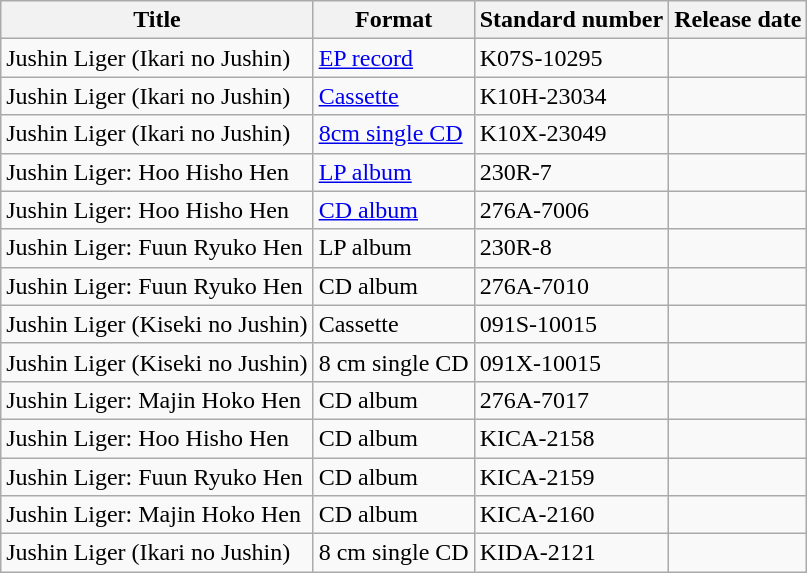<table class="wikitable">
<tr>
<th>Title</th>
<th>Format</th>
<th>Standard number</th>
<th>Release date</th>
</tr>
<tr>
<td>Jushin Liger (Ikari no Jushin)</td>
<td><a href='#'>EP record</a></td>
<td>K07S-10295</td>
<td></td>
</tr>
<tr>
<td>Jushin Liger (Ikari no Jushin)</td>
<td><a href='#'>Cassette</a></td>
<td>K10H-23034</td>
<td></td>
</tr>
<tr>
<td>Jushin Liger (Ikari no Jushin)</td>
<td><a href='#'>8cm single CD</a></td>
<td>K10X-23049</td>
<td></td>
</tr>
<tr>
<td>Jushin Liger: Hoo Hisho Hen</td>
<td><a href='#'>LP album</a></td>
<td>230R-7</td>
<td></td>
</tr>
<tr>
<td>Jushin Liger: Hoo Hisho Hen</td>
<td><a href='#'>CD album</a></td>
<td>276A-7006</td>
<td></td>
</tr>
<tr>
<td>Jushin Liger: Fuun Ryuko Hen</td>
<td>LP album</td>
<td>230R-8</td>
<td></td>
</tr>
<tr>
<td>Jushin Liger: Fuun Ryuko Hen</td>
<td>CD album</td>
<td>276A-7010</td>
<td></td>
</tr>
<tr>
<td>Jushin Liger (Kiseki no Jushin)</td>
<td>Cassette</td>
<td>091S-10015</td>
<td></td>
</tr>
<tr>
<td>Jushin Liger (Kiseki no Jushin)</td>
<td>8 cm single CD</td>
<td>091X-10015</td>
<td></td>
</tr>
<tr>
<td>Jushin Liger: Majin Hoko Hen</td>
<td>CD album</td>
<td>276A-7017</td>
<td></td>
</tr>
<tr>
<td>Jushin Liger: Hoo Hisho Hen</td>
<td>CD album</td>
<td>KICA-2158</td>
<td></td>
</tr>
<tr>
<td>Jushin Liger: Fuun Ryuko Hen</td>
<td>CD album</td>
<td>KICA-2159</td>
<td></td>
</tr>
<tr>
<td>Jushin Liger: Majin Hoko Hen</td>
<td>CD album</td>
<td>KICA-2160</td>
<td></td>
</tr>
<tr>
<td>Jushin Liger (Ikari no Jushin)</td>
<td>8 cm single CD</td>
<td>KIDA-2121</td>
<td></td>
</tr>
</table>
